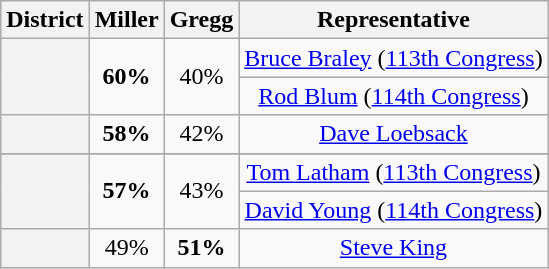<table class=wikitable>
<tr>
<th>District</th>
<th>Miller</th>
<th>Gregg</th>
<th>Representative</th>
</tr>
<tr align=center>
<th rowspan=2 ></th>
<td rowspan=2><strong>60%</strong></td>
<td rowspan=2>40%</td>
<td><a href='#'>Bruce Braley</a> (<a href='#'>113th Congress</a>)</td>
</tr>
<tr align=center>
<td><a href='#'>Rod Blum</a> (<a href='#'>114th Congress</a>)</td>
</tr>
<tr align=center>
<th></th>
<td><strong>58%</strong></td>
<td>42%</td>
<td><a href='#'>Dave Loebsack</a></td>
</tr>
<tr align=center>
</tr>
<tr align=center>
<th rowspan=2 ></th>
<td rowspan=2><strong>57%</strong></td>
<td rowspan=2>43%</td>
<td><a href='#'>Tom Latham</a> (<a href='#'>113th Congress</a>)</td>
</tr>
<tr align=center>
<td><a href='#'>David Young</a> (<a href='#'>114th Congress</a>)</td>
</tr>
<tr align=center>
<th></th>
<td>49%</td>
<td><strong>51%</strong></td>
<td><a href='#'>Steve King</a></td>
</tr>
</table>
